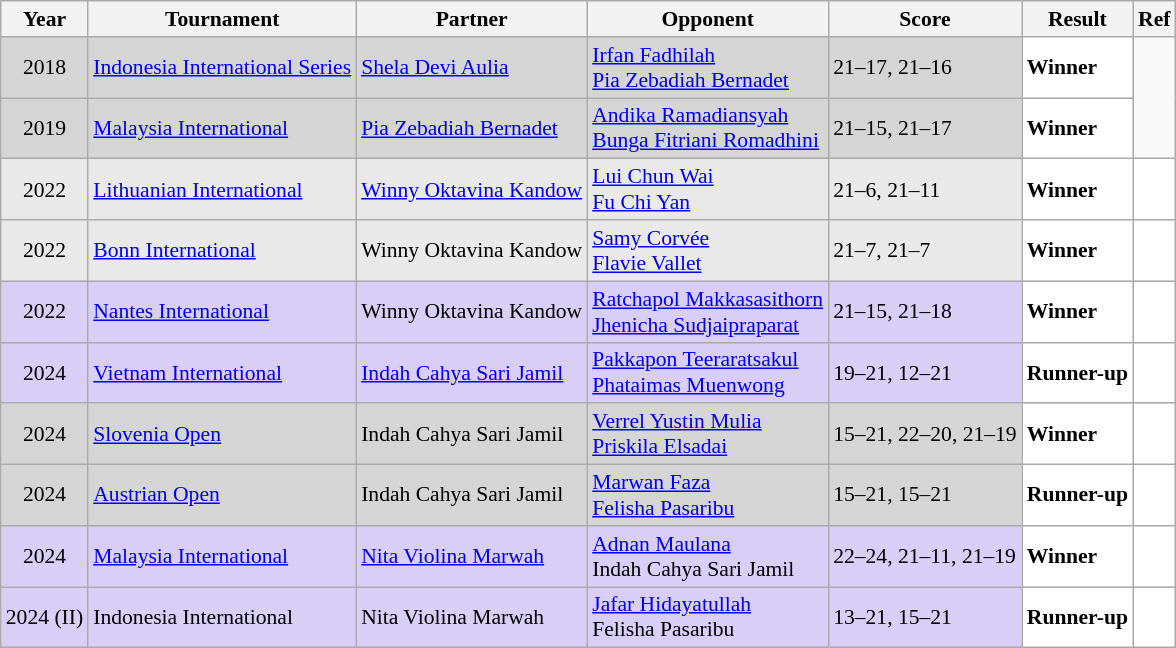<table class="sortable wikitable" style="font-size: 90%;">
<tr>
<th>Year</th>
<th>Tournament</th>
<th>Partner</th>
<th>Opponent</th>
<th>Score</th>
<th>Result</th>
<th>Ref</th>
</tr>
<tr style="background:#D5D5D5">
<td align="center">2018</td>
<td align="left"><a href='#'>Indonesia International Series</a></td>
<td align="left"> <a href='#'>Shela Devi Aulia</a></td>
<td align="left"> <a href='#'>Irfan Fadhilah</a><br> <a href='#'>Pia Zebadiah Bernadet</a></td>
<td align="left">21–17, 21–16</td>
<td style="text-align:left; background:white"> <strong>Winner</strong></td>
</tr>
<tr style="background:#D5D5D5">
<td align="center">2019</td>
<td align="left"><a href='#'>Malaysia International</a></td>
<td align="left"> <a href='#'>Pia Zebadiah Bernadet</a></td>
<td align="left"> <a href='#'>Andika Ramadiansyah</a><br> <a href='#'>Bunga Fitriani Romadhini</a></td>
<td align="left">21–15, 21–17</td>
<td style="text-align:left; background:white"> <strong>Winner</strong></td>
</tr>
<tr style="background:#E9E9E9">
<td align="center">2022</td>
<td align="left"><a href='#'>Lithuanian International</a></td>
<td align="left"> <a href='#'>Winny Oktavina Kandow</a></td>
<td align="left"> <a href='#'>Lui Chun Wai</a><br> <a href='#'>Fu Chi Yan</a></td>
<td align="left">21–6, 21–11</td>
<td style="text-align:left; background:white"> <strong>Winner</strong></td>
<td style="text-align:center; background:white"></td>
</tr>
<tr style="background:#E9E9E9">
<td align="center">2022</td>
<td align="left"><a href='#'>Bonn International</a></td>
<td align="left"> Winny Oktavina Kandow</td>
<td align="left"> <a href='#'>Samy Corvée</a><br> <a href='#'>Flavie Vallet</a></td>
<td align="left">21–7, 21–7</td>
<td style="text-align:left; background:white"> <strong>Winner</strong></td>
<td style="text-align:center; background:white"></td>
</tr>
<tr style="background:#D8CEF6">
<td align="center">2022</td>
<td align="left"><a href='#'>Nantes International</a></td>
<td align="left"> Winny Oktavina Kandow</td>
<td align="left"> <a href='#'>Ratchapol Makkasasithorn</a><br> <a href='#'>Jhenicha Sudjaipraparat</a></td>
<td align="left">21–15, 21–18</td>
<td style="text-align:left; background:white"> <strong>Winner</strong></td>
<td style="text-align:center; background:white"></td>
</tr>
<tr style="background:#D8CEF6">
<td align="center">2024</td>
<td align="left"><a href='#'>Vietnam International</a></td>
<td align="left"> <a href='#'>Indah Cahya Sari Jamil</a></td>
<td align="left"> <a href='#'>Pakkapon Teeraratsakul</a><br> <a href='#'>Phataimas Muenwong</a></td>
<td align="left">19–21, 12–21</td>
<td style="text-align:left; background:white"> <strong>Runner-up</strong></td>
<td style="text-align:center; background:white"></td>
</tr>
<tr style="background:#D5D5D5">
<td align="center">2024</td>
<td align="left"><a href='#'>Slovenia Open</a></td>
<td align="left"> Indah Cahya Sari Jamil</td>
<td align="left"> <a href='#'>Verrel Yustin Mulia</a><br> <a href='#'>Priskila Elsadai</a></td>
<td align="left">15–21, 22–20, 21–19</td>
<td style="text-align:left; background:white"> <strong>Winner</strong></td>
<td style="text-align:center; background:white"></td>
</tr>
<tr style="background:#D5D5D5">
<td align="center">2024</td>
<td align="left"><a href='#'>Austrian Open</a></td>
<td align="left"> Indah Cahya Sari Jamil</td>
<td align="left"> <a href='#'>Marwan Faza</a><br> <a href='#'>Felisha Pasaribu</a></td>
<td align="left">15–21, 15–21</td>
<td style="text-align:left; background:white"> <strong>Runner-up</strong></td>
<td style="text-align:center; background:white"></td>
</tr>
<tr style="background:#D8CEF6">
<td align="center">2024</td>
<td align="left"><a href='#'>Malaysia International</a></td>
<td align="left"> <a href='#'>Nita Violina Marwah</a></td>
<td align="left"> <a href='#'>Adnan Maulana</a><br> Indah Cahya Sari Jamil</td>
<td align="left">22–24, 21–11, 21–19</td>
<td style="text-align:left; background:white"> <strong>Winner</strong></td>
<td style="text-align:center; background:white"></td>
</tr>
<tr style="background:#D8CEF6">
<td align="center">2024 (II)</td>
<td align="left">Indonesia International</td>
<td align="left"> Nita Violina Marwah</td>
<td align="left"> <a href='#'>Jafar Hidayatullah</a><br> Felisha Pasaribu</td>
<td align="left">13–21, 15–21</td>
<td style="text-align:left; background:white"> <strong>Runner-up</strong></td>
<td style="text-align:center; background:white"></td>
</tr>
</table>
